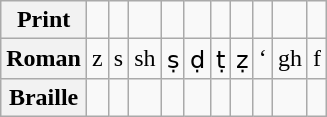<table class="wikitable" style="text-align:center">
<tr>
<th>Print</th>
<td><span></span></td>
<td><span></span></td>
<td><span></span></td>
<td><span></span></td>
<td><span></span></td>
<td><span></span></td>
<td><span></span></td>
<td><span></span></td>
<td><span></span></td>
<td><span></span></td>
</tr>
<tr>
<th>Roman</th>
<td>z</td>
<td>s</td>
<td>sh</td>
<td>ṣ</td>
<td>ḍ</td>
<td>ṭ</td>
<td>ẓ</td>
<td>‘</td>
<td>gh</td>
<td>f</td>
</tr>
<tr>
<th>Braille</th>
<td></td>
<td></td>
<td></td>
<td></td>
<td></td>
<td></td>
<td></td>
<td></td>
<td></td>
<td></td>
</tr>
</table>
